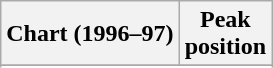<table class="wikitable sortable">
<tr>
<th>Chart (1996–97)</th>
<th style="text-align:center;">Peak<br>position</th>
</tr>
<tr>
</tr>
<tr>
</tr>
<tr>
</tr>
</table>
